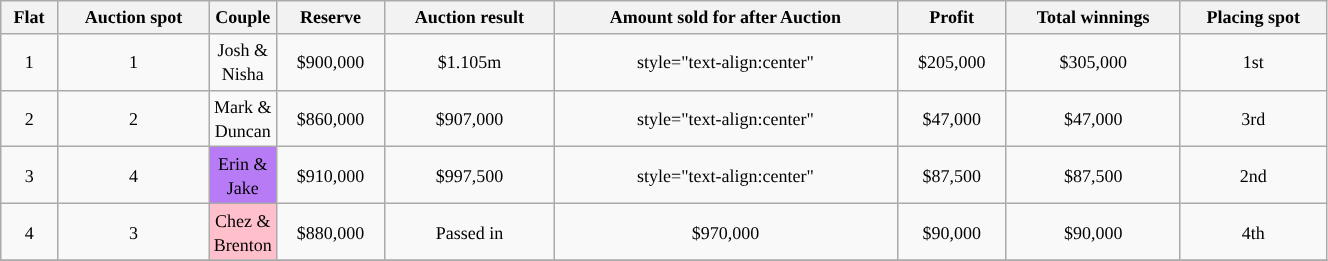<table class="wikitable" style="text-align: center; font-size: 9pt; line-height:16px; width:70%" |>
<tr>
<th>Flat</th>
<th>Auction spot</th>
<th>Couple</th>
<th>Reserve</th>
<th>Auction result</th>
<th>Amount sold for after Auction</th>
<th>Profit</th>
<th>Total winnings</th>
<th>Placing spot</th>
</tr>
<tr>
<td>1</td>
<td style="text-align:center">1</td>
<td style="width:5%;" scope="col" style="background:#A4C639; color:black;">Josh & Nisha</td>
<td style="text-align:center">$900,000</td>
<td style="text-align:center">$1.105m</td>
<td>style="text-align:center" </td>
<td style="text-align:center">$205,000</td>
<td style="text-align:center">$305,000</td>
<td style="text-align:center">1st</td>
</tr>
<tr>
<td>2</td>
<td style="text-align:center">2</td>
<td style="width:5%;" scope="col" style="background:#00BFFF; color:black;">Mark & Duncan</td>
<td style="text-align:center">$860,000</td>
<td style="text-align:center">$907,000</td>
<td>style="text-align:center" </td>
<td style="text-align:center">$47,000</td>
<td style="text-align:center">$47,000</td>
<td style="text-align:center">3rd</td>
</tr>
<tr>
<td>3</td>
<td style="text-align:center">4</td>
<td style="background:#B87BF6; color:black;">Erin & Jake</td>
<td style="text-align:center">$910,000</td>
<td style="text-align:center">$997,500</td>
<td>style="text-align:center" </td>
<td style="text-align:center">$87,500</td>
<td style="text-align:center">$87,500</td>
<td style="text-align:center">2nd</td>
</tr>
<tr>
<td>4</td>
<td style="text-align:center">3</td>
<td style='background:pink;'>Chez & Brenton</td>
<td style="text-align:center">$880,000</td>
<td style="text-align:center">Passed in</td>
<td style="text-align:center">$970,000</td>
<td style="text-align:center">$90,000</td>
<td style="text-align:center">$90,000</td>
<td style="text-align:center">4th</td>
</tr>
<tr>
</tr>
</table>
